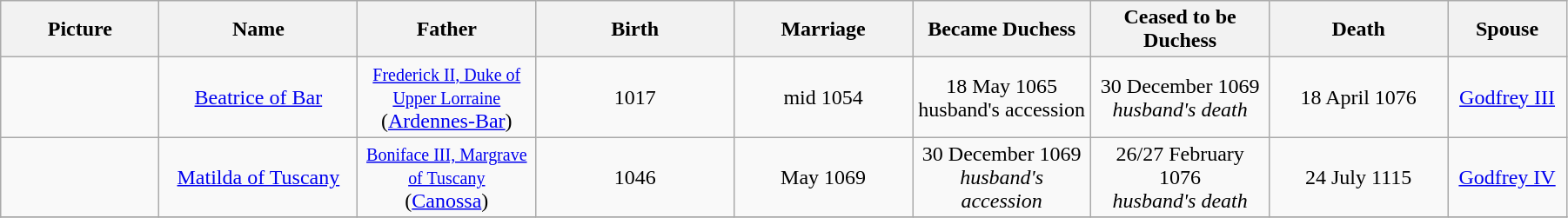<table width=95% class="wikitable">
<tr>
<th width = "8%">Picture</th>
<th width = "10%">Name</th>
<th width = "9%">Father</th>
<th width = "10%">Birth</th>
<th width = "9%">Marriage</th>
<th width = "9%">Became Duchess</th>
<th width = "9%">Ceased to be Duchess</th>
<th width = "9%">Death</th>
<th width = "6%">Spouse</th>
</tr>
<tr>
<td align="center"></td>
<td align="center"><a href='#'>Beatrice of Bar</a></td>
<td align="center"><small><a href='#'>Frederick II, Duke of Upper Lorraine</a></small><br>(<a href='#'>Ardennes-Bar</a>)</td>
<td align="center">1017</td>
<td align="center">mid 1054</td>
<td align="center">18 May 1065<br>husband's accession</td>
<td align="center">30 December 1069<br><em>husband's death</em></td>
<td align="center">18 April 1076</td>
<td align="center"><a href='#'>Godfrey III</a></td>
</tr>
<tr>
<td align="center"></td>
<td align="center"><a href='#'>Matilda of Tuscany</a></td>
<td align="center"><small><a href='#'>Boniface III, Margrave of Tuscany</a></small><br>(<a href='#'>Canossa</a>)</td>
<td align="center">1046</td>
<td align="center">May 1069</td>
<td align="center">30 December 1069<br><em>husband's accession</em></td>
<td align="center">26/27 February 1076<br><em>husband's death</em></td>
<td align="center">24 July 1115</td>
<td align="center"><a href='#'>Godfrey IV</a></td>
</tr>
<tr>
</tr>
</table>
